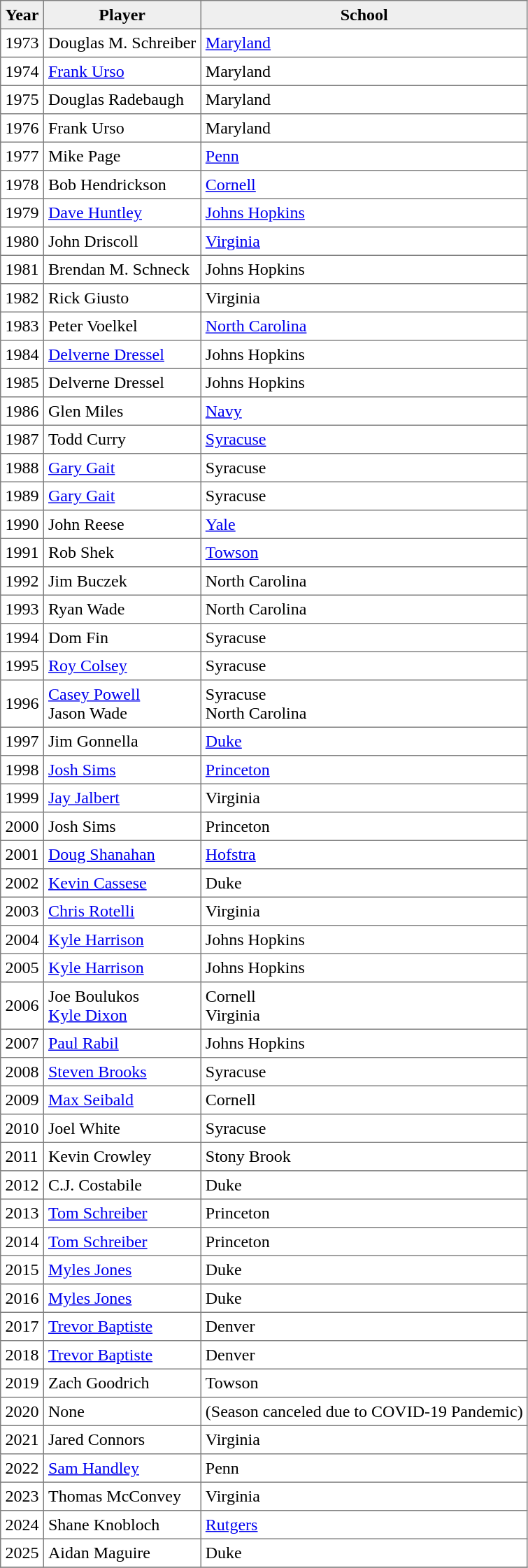<table class="toccolours" border="1" cellpadding="4" cellspacing="2" style="border-collapse: collapse;">
<tr bgcolor="#efefef">
<th>Year</th>
<th>Player</th>
<th>School</th>
</tr>
<tr>
<td>1973</td>
<td>Douglas M. Schreiber</td>
<td><a href='#'>Maryland</a></td>
</tr>
<tr>
<td>1974</td>
<td><a href='#'>Frank Urso</a></td>
<td>Maryland</td>
</tr>
<tr>
<td>1975</td>
<td>Douglas Radebaugh</td>
<td>Maryland</td>
</tr>
<tr>
<td>1976</td>
<td>Frank Urso</td>
<td>Maryland</td>
</tr>
<tr>
<td>1977</td>
<td>Mike Page</td>
<td><a href='#'>Penn</a></td>
</tr>
<tr>
<td>1978</td>
<td>Bob Hendrickson</td>
<td><a href='#'>Cornell</a></td>
</tr>
<tr>
<td>1979</td>
<td><a href='#'>Dave Huntley</a></td>
<td><a href='#'>Johns Hopkins</a></td>
</tr>
<tr>
<td>1980</td>
<td>John Driscoll</td>
<td><a href='#'>Virginia</a></td>
</tr>
<tr>
<td>1981</td>
<td>Brendan M. Schneck</td>
<td>Johns Hopkins</td>
</tr>
<tr>
<td>1982</td>
<td>Rick Giusto</td>
<td>Virginia</td>
</tr>
<tr>
<td>1983</td>
<td>Peter Voelkel</td>
<td><a href='#'>North Carolina</a></td>
</tr>
<tr>
<td>1984</td>
<td><a href='#'>Delverne Dressel</a></td>
<td>Johns Hopkins</td>
</tr>
<tr>
<td>1985</td>
<td>Delverne Dressel</td>
<td>Johns Hopkins</td>
</tr>
<tr>
<td>1986</td>
<td>Glen Miles</td>
<td><a href='#'>Navy</a></td>
</tr>
<tr>
<td>1987</td>
<td>Todd Curry</td>
<td><a href='#'>Syracuse</a></td>
</tr>
<tr>
<td>1988</td>
<td><a href='#'>Gary Gait</a></td>
<td>Syracuse</td>
</tr>
<tr>
<td>1989</td>
<td><a href='#'>Gary Gait</a></td>
<td>Syracuse</td>
</tr>
<tr>
<td>1990</td>
<td>John Reese</td>
<td><a href='#'>Yale</a></td>
</tr>
<tr>
<td>1991</td>
<td>Rob Shek</td>
<td><a href='#'>Towson</a></td>
</tr>
<tr>
<td>1992</td>
<td>Jim Buczek</td>
<td>North Carolina</td>
</tr>
<tr>
<td>1993</td>
<td>Ryan Wade</td>
<td>North Carolina</td>
</tr>
<tr>
<td>1994</td>
<td>Dom Fin</td>
<td>Syracuse</td>
</tr>
<tr>
<td>1995</td>
<td><a href='#'>Roy Colsey</a></td>
<td>Syracuse</td>
</tr>
<tr>
<td>1996</td>
<td><a href='#'>Casey Powell</a> <br> Jason Wade</td>
<td>Syracuse <br> North Carolina</td>
</tr>
<tr>
<td>1997</td>
<td>Jim Gonnella</td>
<td><a href='#'>Duke</a></td>
</tr>
<tr>
<td>1998</td>
<td><a href='#'>Josh Sims</a></td>
<td><a href='#'>Princeton</a></td>
</tr>
<tr>
<td>1999</td>
<td><a href='#'>Jay Jalbert</a></td>
<td>Virginia</td>
</tr>
<tr>
<td>2000</td>
<td>Josh Sims</td>
<td>Princeton</td>
</tr>
<tr>
<td>2001</td>
<td><a href='#'>Doug Shanahan</a></td>
<td><a href='#'>Hofstra</a></td>
</tr>
<tr>
<td>2002</td>
<td><a href='#'>Kevin Cassese</a></td>
<td>Duke</td>
</tr>
<tr>
<td>2003</td>
<td><a href='#'>Chris Rotelli</a></td>
<td>Virginia</td>
</tr>
<tr>
<td>2004</td>
<td><a href='#'>Kyle Harrison</a></td>
<td>Johns Hopkins</td>
</tr>
<tr>
<td>2005</td>
<td><a href='#'>Kyle Harrison</a></td>
<td>Johns Hopkins</td>
</tr>
<tr>
<td>2006</td>
<td>Joe Boulukos <br> <a href='#'>Kyle Dixon</a></td>
<td>Cornell <br> Virginia</td>
</tr>
<tr>
<td>2007</td>
<td><a href='#'>Paul Rabil</a></td>
<td>Johns Hopkins</td>
</tr>
<tr>
<td>2008</td>
<td><a href='#'>Steven Brooks</a></td>
<td>Syracuse</td>
</tr>
<tr>
<td>2009</td>
<td><a href='#'>Max Seibald</a></td>
<td>Cornell</td>
</tr>
<tr>
<td>2010</td>
<td>Joel White</td>
<td>Syracuse</td>
</tr>
<tr>
<td>2011</td>
<td>Kevin Crowley</td>
<td>Stony Brook</td>
</tr>
<tr>
<td>2012</td>
<td>C.J. Costabile</td>
<td>Duke</td>
</tr>
<tr>
<td>2013</td>
<td><a href='#'>Tom Schreiber</a></td>
<td>Princeton</td>
</tr>
<tr>
<td>2014</td>
<td><a href='#'>Tom Schreiber</a></td>
<td>Princeton</td>
</tr>
<tr>
<td>2015</td>
<td><a href='#'>Myles Jones</a></td>
<td>Duke</td>
</tr>
<tr>
<td>2016</td>
<td><a href='#'>Myles Jones</a></td>
<td>Duke</td>
</tr>
<tr>
<td>2017</td>
<td><a href='#'>Trevor Baptiste</a></td>
<td>Denver</td>
</tr>
<tr>
<td>2018</td>
<td><a href='#'>Trevor Baptiste</a></td>
<td>Denver</td>
</tr>
<tr>
<td>2019</td>
<td>Zach Goodrich</td>
<td>Towson</td>
</tr>
<tr>
<td>2020</td>
<td>None</td>
<td>(Season canceled due to COVID-19 Pandemic)</td>
</tr>
<tr>
<td>2021</td>
<td>Jared Connors</td>
<td>Virginia</td>
</tr>
<tr>
<td>2022</td>
<td><a href='#'>Sam Handley</a></td>
<td>Penn</td>
</tr>
<tr>
<td>2023</td>
<td>Thomas McConvey</td>
<td>Virginia</td>
</tr>
<tr>
<td>2024</td>
<td>Shane Knobloch</td>
<td><a href='#'>Rutgers</a></td>
</tr>
<tr>
<td>2025</td>
<td>Aidan Maguire</td>
<td>Duke</td>
</tr>
<tr>
</tr>
</table>
